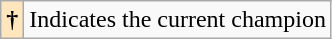<table class="wikitable">
<tr>
<th style="background:#ffe6bd;">†</th>
<td>Indicates the current champion</td>
</tr>
</table>
